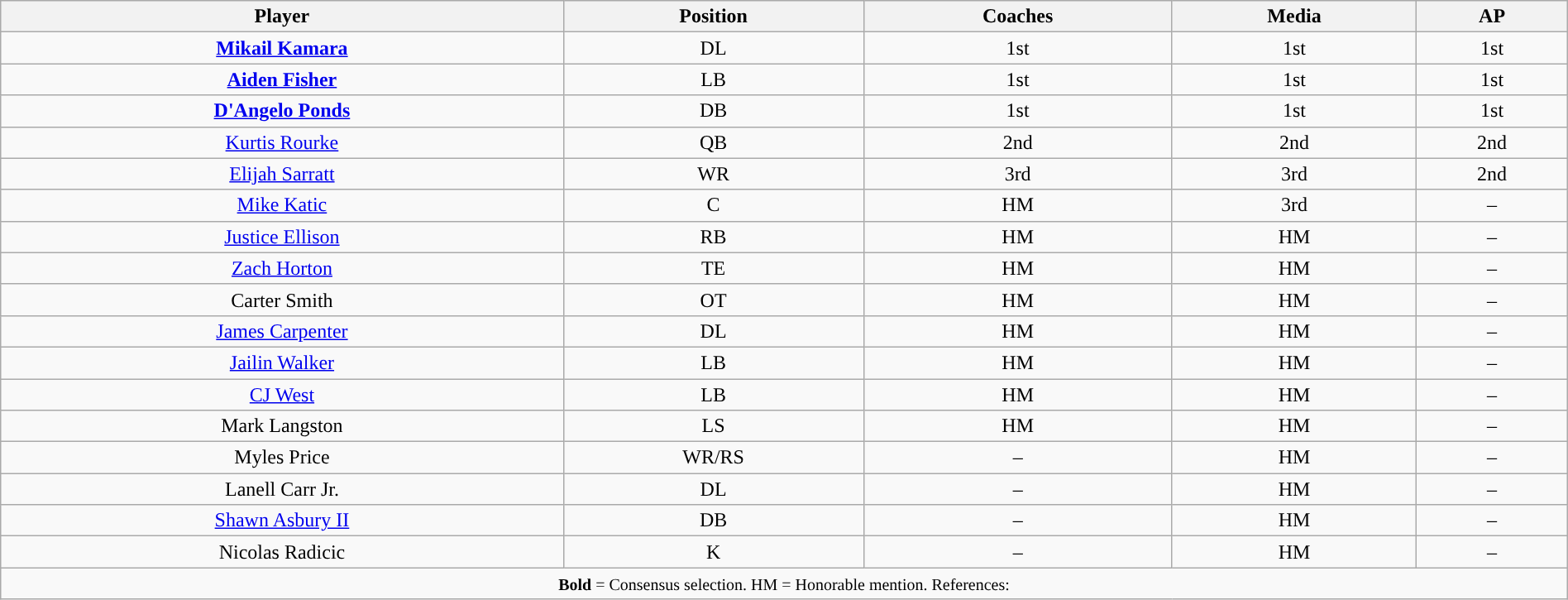<table class="wikitable" style="width: 100%; text-align: center">
<tr>
<th>Player</th>
<th>Position</th>
<th>Coaches</th>
<th>Media</th>
<th>AP</th>
</tr>
<tr>
<td><strong><a href='#'>Mikail Kamara</a></strong></td>
<td>DL</td>
<td>1st</td>
<td>1st</td>
<td>1st</td>
</tr>
<tr>
<td><strong><a href='#'>Aiden Fisher</a></strong></td>
<td>LB</td>
<td>1st</td>
<td>1st</td>
<td>1st</td>
</tr>
<tr>
<td><strong><a href='#'>D'Angelo Ponds</a></strong></td>
<td>DB</td>
<td>1st</td>
<td>1st</td>
<td>1st</td>
</tr>
<tr>
<td><a href='#'>Kurtis Rourke</a></td>
<td>QB</td>
<td>2nd</td>
<td>2nd</td>
<td>2nd</td>
</tr>
<tr>
<td><a href='#'>Elijah Sarratt</a></td>
<td>WR</td>
<td>3rd</td>
<td>3rd</td>
<td>2nd</td>
</tr>
<tr>
<td><a href='#'>Mike Katic</a></td>
<td>C</td>
<td>HM</td>
<td>3rd</td>
<td>–</td>
</tr>
<tr>
<td><a href='#'>Justice Ellison</a></td>
<td>RB</td>
<td>HM</td>
<td>HM</td>
<td>–</td>
</tr>
<tr>
<td><a href='#'>Zach Horton</a></td>
<td>TE</td>
<td>HM</td>
<td>HM</td>
<td>–</td>
</tr>
<tr>
<td>Carter Smith</td>
<td>OT</td>
<td>HM</td>
<td>HM</td>
<td>–</td>
</tr>
<tr>
<td><a href='#'>James Carpenter</a></td>
<td>DL</td>
<td>HM</td>
<td>HM</td>
<td>–</td>
</tr>
<tr>
<td><a href='#'>Jailin Walker</a></td>
<td>LB</td>
<td>HM</td>
<td>HM</td>
<td>–</td>
</tr>
<tr>
<td><a href='#'>CJ West</a></td>
<td>LB</td>
<td>HM</td>
<td>HM</td>
<td>–</td>
</tr>
<tr>
<td>Mark Langston</td>
<td>LS</td>
<td>HM</td>
<td>HM</td>
<td>–</td>
</tr>
<tr>
<td>Myles Price</td>
<td>WR/RS</td>
<td>–</td>
<td>HM</td>
<td>–</td>
</tr>
<tr>
<td>Lanell Carr Jr.</td>
<td>DL</td>
<td>–</td>
<td>HM</td>
<td>–</td>
</tr>
<tr>
<td><a href='#'>Shawn Asbury II</a></td>
<td>DB</td>
<td>–</td>
<td>HM</td>
<td>–</td>
</tr>
<tr>
<td>Nicolas Radicic</td>
<td>K</td>
<td>–</td>
<td>HM</td>
<td>–</td>
</tr>
<tr>
<td colspan="5" text-align:center;"><small><strong>Bold</strong> = Consensus selection. HM = Honorable mention. References:</small></td>
</tr>
</table>
